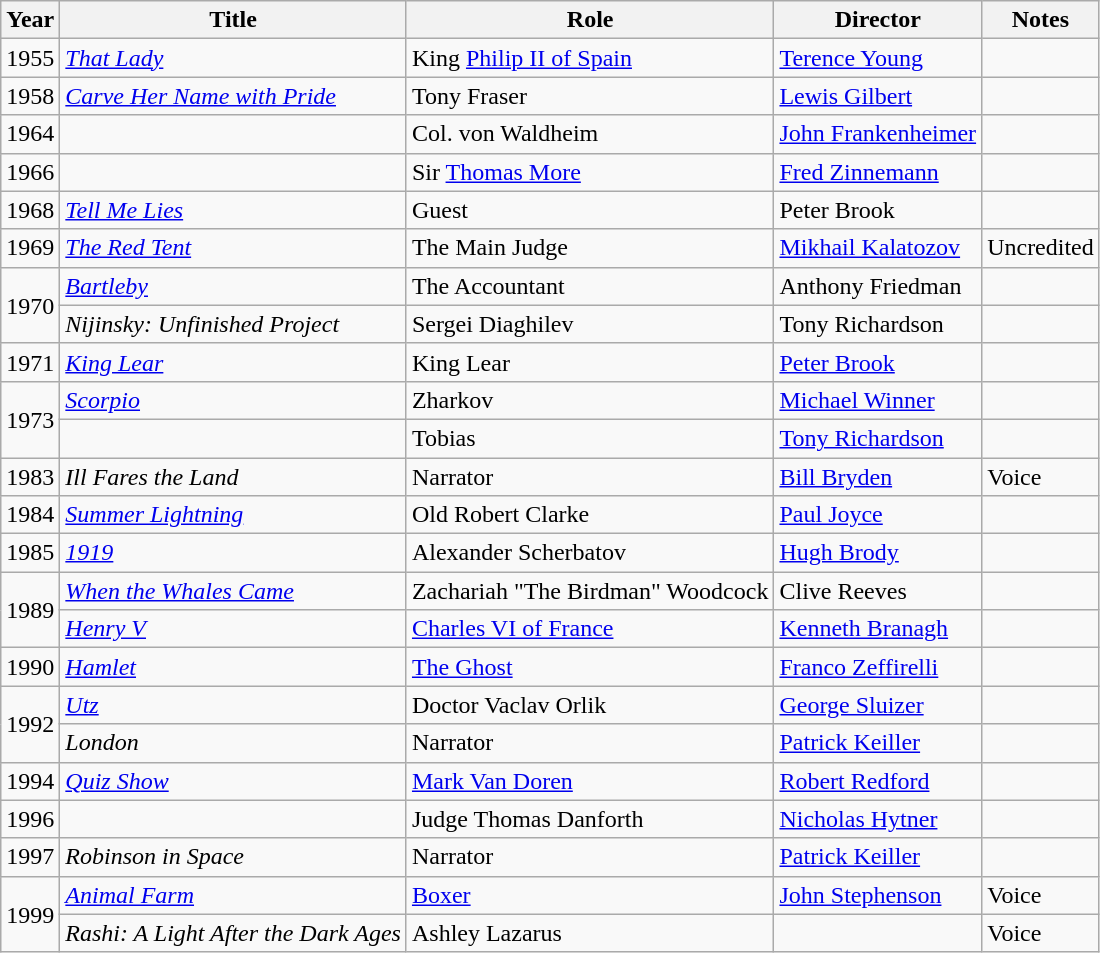<table class="wikitable sortable">
<tr>
<th>Year</th>
<th>Title</th>
<th>Role</th>
<th>Director</th>
<th class="unsortable">Notes</th>
</tr>
<tr>
<td>1955</td>
<td><em><a href='#'>That Lady</a></em></td>
<td>King <a href='#'>Philip II of Spain</a></td>
<td><a href='#'>Terence Young</a></td>
<td></td>
</tr>
<tr>
<td>1958</td>
<td><em><a href='#'>Carve Her Name with Pride</a></em></td>
<td>Tony Fraser</td>
<td><a href='#'>Lewis Gilbert</a></td>
<td></td>
</tr>
<tr>
<td>1964</td>
<td><em></em></td>
<td>Col. von Waldheim</td>
<td><a href='#'>John Frankenheimer</a></td>
<td></td>
</tr>
<tr>
<td>1966</td>
<td><em></em></td>
<td>Sir <a href='#'>Thomas More</a></td>
<td><a href='#'>Fred Zinnemann</a></td>
<td></td>
</tr>
<tr>
<td>1968</td>
<td><em><a href='#'>Tell Me Lies</a></em></td>
<td>Guest</td>
<td>Peter Brook</td>
<td></td>
</tr>
<tr>
<td>1969</td>
<td><em><a href='#'>The Red Tent</a></em></td>
<td>The Main Judge</td>
<td><a href='#'>Mikhail Kalatozov</a></td>
<td>Uncredited</td>
</tr>
<tr>
<td rowspan="2">1970</td>
<td><em><a href='#'>Bartleby</a></em></td>
<td>The Accountant</td>
<td>Anthony Friedman</td>
<td></td>
</tr>
<tr>
<td><em>Nijinsky: Unfinished Project</em></td>
<td>Sergei Diaghilev</td>
<td>Tony Richardson</td>
<td></td>
</tr>
<tr>
<td>1971</td>
<td><em><a href='#'>King Lear</a></em></td>
<td>King Lear</td>
<td><a href='#'>Peter Brook</a></td>
<td></td>
</tr>
<tr>
<td rowspan="2">1973</td>
<td><em><a href='#'>Scorpio</a></em></td>
<td>Zharkov</td>
<td><a href='#'>Michael Winner</a></td>
<td></td>
</tr>
<tr>
<td><em></em></td>
<td>Tobias</td>
<td><a href='#'>Tony Richardson</a></td>
<td></td>
</tr>
<tr>
<td>1983</td>
<td><em>Ill Fares the Land</em></td>
<td>Narrator</td>
<td><a href='#'>Bill Bryden</a></td>
<td>Voice</td>
</tr>
<tr>
<td>1984</td>
<td><em><a href='#'>Summer Lightning</a></em></td>
<td>Old Robert Clarke</td>
<td><a href='#'>Paul Joyce</a></td>
<td></td>
</tr>
<tr>
<td rowspan="1">1985</td>
<td><em><a href='#'>1919</a></em></td>
<td>Alexander Scherbatov</td>
<td><a href='#'>Hugh Brody</a></td>
<td></td>
</tr>
<tr>
<td rowspan="2">1989</td>
<td><em><a href='#'>When the Whales Came</a></em></td>
<td>Zachariah "The Birdman" Woodcock</td>
<td>Clive Reeves</td>
<td></td>
</tr>
<tr>
<td><em><a href='#'>Henry V</a></em></td>
<td><a href='#'>Charles VI of France</a></td>
<td><a href='#'>Kenneth Branagh</a></td>
<td></td>
</tr>
<tr>
<td>1990</td>
<td><em><a href='#'>Hamlet</a></em></td>
<td><a href='#'>The Ghost</a></td>
<td><a href='#'>Franco Zeffirelli</a></td>
<td></td>
</tr>
<tr>
<td rowspan="2">1992</td>
<td><em><a href='#'>Utz</a></em></td>
<td>Doctor Vaclav Orlik</td>
<td><a href='#'>George Sluizer</a></td>
<td></td>
</tr>
<tr>
<td><em>London</em></td>
<td>Narrator</td>
<td><a href='#'>Patrick Keiller</a></td>
<td></td>
</tr>
<tr>
<td rowspan="1">1994</td>
<td><em><a href='#'>Quiz Show</a></em></td>
<td><a href='#'>Mark Van Doren</a></td>
<td><a href='#'>Robert Redford</a></td>
<td></td>
</tr>
<tr>
<td>1996</td>
<td><em></em></td>
<td>Judge Thomas Danforth</td>
<td><a href='#'>Nicholas Hytner</a></td>
<td></td>
</tr>
<tr>
<td>1997</td>
<td><em>Robinson in Space</em></td>
<td>Narrator</td>
<td><a href='#'>Patrick Keiller</a></td>
<td></td>
</tr>
<tr>
<td rowspan="2">1999</td>
<td><em><a href='#'>Animal Farm</a></em></td>
<td><a href='#'>Boxer</a></td>
<td><a href='#'>John Stephenson</a></td>
<td>Voice</td>
</tr>
<tr>
<td><em>Rashi: A Light After the Dark Ages</em></td>
<td>Ashley Lazarus</td>
<td></td>
<td>Voice</td>
</tr>
</table>
